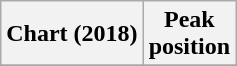<table class="wikitable plainrowheaders" style="text-align:center">
<tr>
<th scope="col">Chart (2018)</th>
<th scope="col">Peak<br>position</th>
</tr>
<tr>
</tr>
</table>
